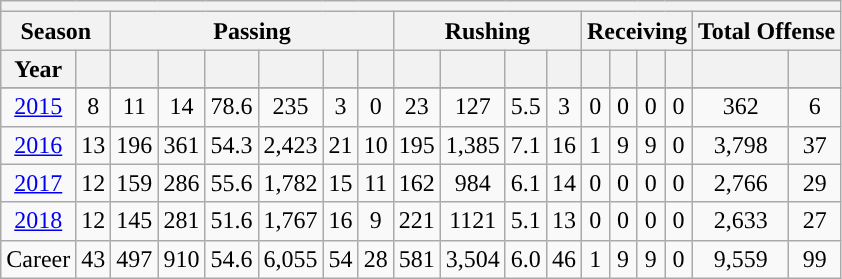<table class=wikitable style="text-align:center;">
<tr>
<th colspan="18"></th>
</tr>
<tr>
<th colspan=2>Season</th>
<th colspan=6>Passing</th>
<th colspan=4>Rushing</th>
<th colspan=4>Receiving</th>
<th colspan=2>Total Offense</th>
</tr>
<tr>
<th>Year</th>
<th></th>
<th></th>
<th></th>
<th></th>
<th></th>
<th></th>
<th></th>
<th></th>
<th></th>
<th></th>
<th></th>
<th></th>
<th></th>
<th></th>
<th></th>
<th></th>
<th></th>
</tr>
<tr>
</tr>
<tr>
<td><a href='#'>2015</a></td>
<td>8</td>
<td>11</td>
<td>14</td>
<td>78.6</td>
<td>235</td>
<td>3</td>
<td>0</td>
<td>23</td>
<td>127</td>
<td>5.5</td>
<td>3</td>
<td>0</td>
<td>0</td>
<td>0</td>
<td>0</td>
<td>362</td>
<td>6</td>
</tr>
<tr>
<td><a href='#'>2016</a></td>
<td>13</td>
<td>196</td>
<td>361</td>
<td>54.3</td>
<td>2,423</td>
<td>21</td>
<td>10</td>
<td>195</td>
<td>1,385</td>
<td>7.1</td>
<td>16</td>
<td>1</td>
<td>9</td>
<td>9</td>
<td>0</td>
<td>3,798</td>
<td>37</td>
</tr>
<tr>
<td><a href='#'>2017</a></td>
<td>12</td>
<td>159</td>
<td>286</td>
<td>55.6</td>
<td>1,782</td>
<td>15</td>
<td>11</td>
<td>162</td>
<td>984</td>
<td>6.1</td>
<td>14</td>
<td>0</td>
<td>0</td>
<td>0</td>
<td>0</td>
<td>2,766</td>
<td>29</td>
</tr>
<tr>
<td><a href='#'>2018</a></td>
<td>12</td>
<td>145</td>
<td>281</td>
<td>51.6</td>
<td>1,767</td>
<td>16</td>
<td>9</td>
<td>221</td>
<td>1121</td>
<td>5.1</td>
<td>13</td>
<td>0</td>
<td>0</td>
<td>0</td>
<td>0</td>
<td>2,633</td>
<td>27</td>
</tr>
<tr>
<td>Career</td>
<td>43</td>
<td>497</td>
<td>910</td>
<td>54.6</td>
<td>6,055</td>
<td>54</td>
<td>28</td>
<td>581</td>
<td>3,504</td>
<td>6.0</td>
<td>46</td>
<td>1</td>
<td>9</td>
<td>9</td>
<td>0</td>
<td>9,559</td>
<td>99</td>
</tr>
</table>
